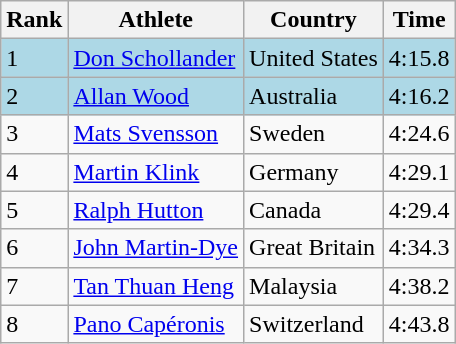<table class="wikitable">
<tr>
<th>Rank</th>
<th>Athlete</th>
<th>Country</th>
<th>Time</th>
</tr>
<tr bgcolor=lightblue>
<td>1</td>
<td><a href='#'>Don Schollander</a></td>
<td>United States</td>
<td>4:15.8</td>
</tr>
<tr bgcolor=lightblue>
<td>2</td>
<td><a href='#'>Allan Wood</a></td>
<td>Australia</td>
<td>4:16.2</td>
</tr>
<tr>
<td>3</td>
<td><a href='#'>Mats Svensson</a></td>
<td>Sweden</td>
<td>4:24.6</td>
</tr>
<tr>
<td>4</td>
<td><a href='#'>Martin Klink</a></td>
<td>Germany</td>
<td>4:29.1</td>
</tr>
<tr>
<td>5</td>
<td><a href='#'>Ralph Hutton</a></td>
<td>Canada</td>
<td>4:29.4</td>
</tr>
<tr>
<td>6</td>
<td><a href='#'>John Martin-Dye</a></td>
<td>Great Britain</td>
<td>4:34.3</td>
</tr>
<tr>
<td>7</td>
<td><a href='#'>Tan Thuan Heng</a></td>
<td>Malaysia</td>
<td>4:38.2</td>
</tr>
<tr>
<td>8</td>
<td><a href='#'>Pano Capéronis</a></td>
<td>Switzerland</td>
<td>4:43.8</td>
</tr>
</table>
